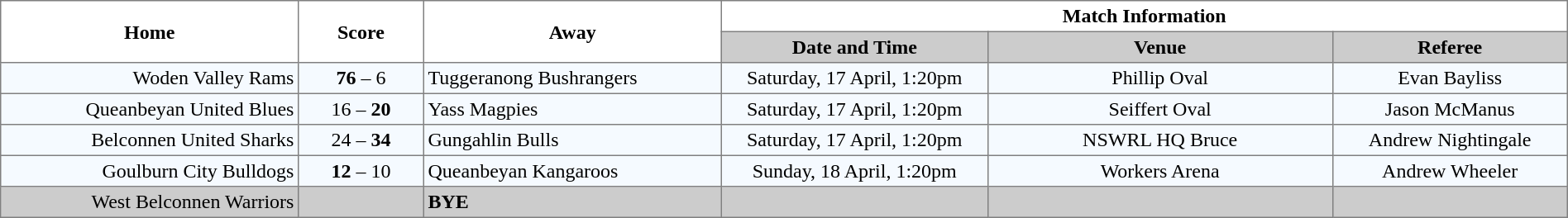<table border="1" cellpadding="3" cellspacing="0" width="100%" style="border-collapse:collapse;  text-align:center;">
<tr>
<th rowspan="2" width="19%">Home</th>
<th rowspan="2" width="8%">Score</th>
<th rowspan="2" width="19%">Away</th>
<th colspan="3">Match Information</th>
</tr>
<tr bgcolor="#CCCCCC">
<th width="17%">Date and Time</th>
<th width="22%">Venue</th>
<th width="50%">Referee</th>
</tr>
<tr style="text-align:center; background:#f5faff;">
<td align="right">Woden Valley Rams </td>
<td><strong>76</strong> – 6</td>
<td align="left"> Tuggeranong Bushrangers</td>
<td>Saturday, 17 April, 1:20pm</td>
<td>Phillip Oval</td>
<td>Evan Bayliss</td>
</tr>
<tr style="text-align:center; background:#f5faff;">
<td align="right">Queanbeyan United Blues </td>
<td>16 – <strong>20</strong></td>
<td align="left"> Yass Magpies</td>
<td>Saturday, 17 April, 1:20pm</td>
<td>Seiffert Oval</td>
<td>Jason McManus</td>
</tr>
<tr style="text-align:center; background:#f5faff;">
<td align="right">Belconnen United Sharks </td>
<td>24 – <strong>34</strong></td>
<td align="left"> Gungahlin Bulls</td>
<td>Saturday, 17 April, 1:20pm</td>
<td>NSWRL HQ Bruce</td>
<td>Andrew Nightingale</td>
</tr>
<tr style="text-align:center; background:#f5faff;">
<td align="right">Goulburn City Bulldogs </td>
<td><strong>12</strong> – 10</td>
<td align="left"> Queanbeyan Kangaroos</td>
<td>Sunday, 18 April, 1:20pm</td>
<td>Workers Arena</td>
<td>Andrew Wheeler</td>
</tr>
<tr style="text-align:center; background:#CCCCCC;">
<td align="right">West Belconnen Warriors </td>
<td></td>
<td align="left"><strong>BYE</strong></td>
<td></td>
<td></td>
<td></td>
</tr>
</table>
